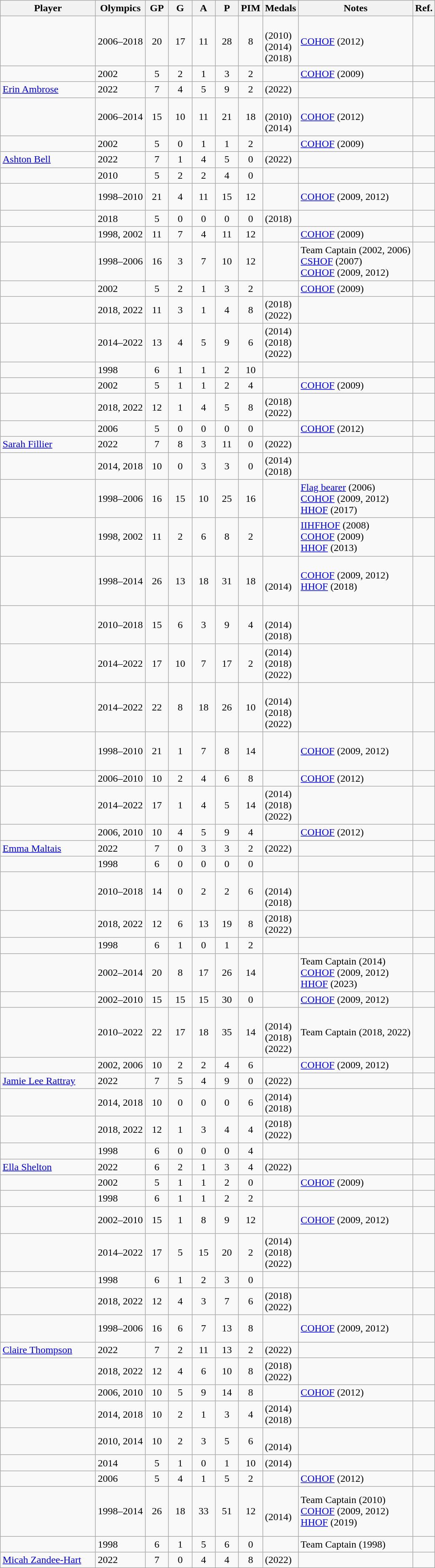<table class="wikitable sortable" style="text-align:center">
<tr>
<th width=145px>Player</th>
<th>Olympics<br></th>
<th width=30px>GP<br></th>
<th width=30px>G<br></th>
<th width=30px>A<br></th>
<th width=30px>P<br></th>
<th>PIM<br></th>
<th>Medals</th>
<th class="unsortable">Notes</th>
<th class="unsortable">Ref.</th>
</tr>
<tr>
<td align=left></td>
<td align=left>2006–2018</td>
<td>20</td>
<td>17</td>
<td>11</td>
<td>28</td>
<td>8</td>
<td align="left"><br> (2010)<br> (2014)<br> (2018)</td>
<td align="left"><a href='#'>COHOF</a> (2012)</td>
<td><br><br><br></td>
</tr>
<tr>
<td align=left></td>
<td align=left>2002</td>
<td>5</td>
<td>2</td>
<td>1</td>
<td>3</td>
<td>2</td>
<td align=left></td>
<td align=left><a href='#'>COHOF</a> (2009)</td>
<td></td>
</tr>
<tr>
<td align=left><a href='#'>Erin Ambrose</a></td>
<td align=left>2022</td>
<td>7</td>
<td>4</td>
<td>5</td>
<td>9</td>
<td>2</td>
<td align=left> (2022)</td>
<td></td>
<td></td>
</tr>
<tr>
<td align="left"></td>
<td align=left>2006–2014</td>
<td>15</td>
<td>10</td>
<td>11</td>
<td>21</td>
<td>18</td>
<td align="left"><br> (2010)<br> (2014)</td>
<td align="left"><a href='#'>COHOF</a> (2012)</td>
<td><br><br></td>
</tr>
<tr>
<td align="left"></td>
<td align=left>2002</td>
<td>5</td>
<td>0</td>
<td>1</td>
<td>1</td>
<td>2</td>
<td align="left"></td>
<td align="left"><a href='#'>COHOF</a> (2009)</td>
<td></td>
</tr>
<tr>
<td align=left><a href='#'>Ashton Bell</a></td>
<td align=left>2022</td>
<td>7</td>
<td>1</td>
<td>4</td>
<td>5</td>
<td>0</td>
<td align=left> (2022)</td>
<td></td>
<td></td>
</tr>
<tr>
<td align="left"></td>
<td align=left>2010</td>
<td>5</td>
<td>2</td>
<td>2</td>
<td>4</td>
<td>0</td>
<td align="left"></td>
<td></td>
<td></td>
</tr>
<tr>
<td align="left"></td>
<td align=left>1998–2010</td>
<td>21</td>
<td>4</td>
<td>11</td>
<td>15</td>
<td>12</td>
<td align="left"></td>
<td align="left"><a href='#'>COHOF</a> (2009, 2012)</td>
<td><br><br></td>
</tr>
<tr>
<td align="left"></td>
<td align=left>2018</td>
<td>5</td>
<td>0</td>
<td>0</td>
<td>0</td>
<td>0</td>
<td align="left"> (2018)</td>
<td></td>
<td></td>
</tr>
<tr>
<td align="left"></td>
<td align=left>1998, 2002</td>
<td>11</td>
<td>7</td>
<td>4</td>
<td>11</td>
<td>12</td>
<td align="left"></td>
<td align="left"><a href='#'>COHOF</a> (2009)</td>
<td><br></td>
</tr>
<tr>
<td align="left"></td>
<td align=left>1998–2006</td>
<td>16</td>
<td>3</td>
<td>7</td>
<td>10</td>
<td>12</td>
<td align="left"></td>
<td align="left">Team Captain (2002, 2006)<br><a href='#'>CSHOF</a> (2007)<br><a href='#'>COHOF</a> (2009, 2012)</td>
<td><br><br></td>
</tr>
<tr>
<td align="left"></td>
<td align=left>2002</td>
<td>5</td>
<td>2</td>
<td>1</td>
<td>3</td>
<td>2</td>
<td align="left"></td>
<td align="left"><a href='#'>COHOF</a> (2009)</td>
<td></td>
</tr>
<tr>
<td align="left"></td>
<td align=left>2018, 2022</td>
<td>11</td>
<td>3</td>
<td>1</td>
<td>4</td>
<td>8</td>
<td align="left"> (2018)<br> (2022)</td>
<td></td>
<td></td>
</tr>
<tr>
<td align="left"></td>
<td align=left>2014–2022</td>
<td>13</td>
<td>4</td>
<td>5</td>
<td>9</td>
<td>6</td>
<td align="left"> (2014)<br> (2018)<br> (2022)</td>
<td></td>
<td><br></td>
</tr>
<tr>
<td align="left"></td>
<td align=left>1998</td>
<td>6</td>
<td>1</td>
<td>1</td>
<td>2</td>
<td>10</td>
<td align="left"></td>
<td></td>
<td></td>
</tr>
<tr>
<td align="left"></td>
<td align=left>2002</td>
<td>5</td>
<td>1</td>
<td>1</td>
<td>2</td>
<td>4</td>
<td align="left"></td>
<td align="left"><a href='#'>COHOF</a> (2009)</td>
<td></td>
</tr>
<tr>
<td align="left"></td>
<td align=left>2018, 2022</td>
<td>12</td>
<td>1</td>
<td>4</td>
<td>5</td>
<td>8</td>
<td align="left"> (2018)<br> (2022)</td>
<td></td>
<td></td>
</tr>
<tr>
<td align="left"></td>
<td align=left>2006</td>
<td>5</td>
<td>0</td>
<td>0</td>
<td>0</td>
<td>0</td>
<td align="left"></td>
<td align="left"><a href='#'>COHOF</a> (2012)</td>
<td></td>
</tr>
<tr>
<td align=left><a href='#'>Sarah Fillier</a></td>
<td align=left>2022</td>
<td>7</td>
<td>8</td>
<td>3</td>
<td>11</td>
<td>0</td>
<td align=left> (2022)</td>
<td></td>
<td></td>
</tr>
<tr>
<td align="left"></td>
<td align=left>2014, 2018</td>
<td>10</td>
<td>0</td>
<td>3</td>
<td>3</td>
<td>0</td>
<td align="left"> (2014)<br> (2018)</td>
<td></td>
<td><br></td>
</tr>
<tr>
<td align="left"></td>
<td align=left>1998–2006</td>
<td>16</td>
<td>15</td>
<td>10</td>
<td>25</td>
<td>16</td>
<td align="left"></td>
<td align="left"><a href='#'>Flag bearer</a> (2006)<br><a href='#'>COHOF</a> (2009, 2012)<br><a href='#'>HHOF</a> (2017)</td>
<td><br><br></td>
</tr>
<tr>
<td align="left"></td>
<td align=left>1998, 2002</td>
<td>11</td>
<td>2</td>
<td>6</td>
<td>8</td>
<td>2</td>
<td align="left"></td>
<td align="left"><a href='#'>IIHFHOF</a> (2008)<br><a href='#'>COHOF</a> (2009)<br><a href='#'>HHOF</a> (2013)</td>
<td><br></td>
</tr>
<tr>
<td align="left"></td>
<td align=left>1998–2014</td>
<td>26</td>
<td>13</td>
<td>18</td>
<td>31</td>
<td>18</td>
<td align="left"><br> (2014)</td>
<td align="left"><a href='#'>COHOF</a> (2009, 2012)<br><a href='#'>HHOF</a> (2018)</td>
<td><br><br><br><br></td>
</tr>
<tr>
<td align="left"></td>
<td align=left>2010–2018</td>
<td>15</td>
<td>6</td>
<td>3</td>
<td>9</td>
<td>4</td>
<td align="left"><br> (2014)<br> (2018)</td>
<td></td>
<td><br><br></td>
</tr>
<tr>
<td align="left"></td>
<td align=left>2014–2022</td>
<td>17</td>
<td>10</td>
<td>7</td>
<td>17</td>
<td>2</td>
<td align="left"> (2014)<br> (2018)<br> (2022)</td>
<td></td>
<td><br></td>
</tr>
<tr>
<td align="left"></td>
<td align=left>2014–2022</td>
<td>22</td>
<td>8</td>
<td>18</td>
<td>26</td>
<td>10</td>
<td align="left"><br> (2014)<br> (2018)<br> (2022)</td>
<td></td>
<td><br><br></td>
</tr>
<tr>
<td align="left"></td>
<td align=left>1998–2010</td>
<td>21</td>
<td>1</td>
<td>7</td>
<td>8</td>
<td>14</td>
<td align="left"></td>
<td align="left"><a href='#'>COHOF</a> (2009, 2012)</td>
<td><br><br><br></td>
</tr>
<tr>
<td align="left"></td>
<td align=left>2006–2010</td>
<td>10</td>
<td>2</td>
<td>4</td>
<td>6</td>
<td>8</td>
<td align="left"></td>
<td align="left"><a href='#'>COHOF</a> (2012)</td>
<td><br></td>
</tr>
<tr>
<td align="left"></td>
<td align=left>2014–2022</td>
<td>17</td>
<td>1</td>
<td>4</td>
<td>5</td>
<td>14</td>
<td align="left"> (2014)<br> (2018)<br> (2022)</td>
<td></td>
<td><br></td>
</tr>
<tr>
<td align="left"></td>
<td align=left>2006, 2010</td>
<td>10</td>
<td>4</td>
<td>5</td>
<td>9</td>
<td>4</td>
<td align="left"></td>
<td align="left"><a href='#'>COHOF</a> (2012)</td>
<td><br></td>
</tr>
<tr>
<td align=left><a href='#'>Emma Maltais</a></td>
<td align=left>2022</td>
<td>7</td>
<td>0</td>
<td>3</td>
<td>3</td>
<td>2</td>
<td align=left> (2022)</td>
<td></td>
<td></td>
</tr>
<tr>
<td align="left"></td>
<td align=left>1998</td>
<td>6</td>
<td>0</td>
<td>0</td>
<td>0</td>
<td>0</td>
<td align="left"></td>
<td></td>
<td></td>
</tr>
<tr>
<td align="left"></td>
<td align=left>2010–2018</td>
<td>14</td>
<td>0</td>
<td>2</td>
<td>2</td>
<td>6</td>
<td align="left"><br> (2014)<br> (2018)</td>
<td></td>
<td><br><br></td>
</tr>
<tr>
<td align="left"></td>
<td align=left>2018, 2022</td>
<td>12</td>
<td>6</td>
<td>13</td>
<td>19</td>
<td>8</td>
<td align="left"> (2018)<br> (2022)</td>
<td></td>
<td></td>
</tr>
<tr>
<td align="left"></td>
<td align=left>1998</td>
<td>6</td>
<td>1</td>
<td>0</td>
<td>1</td>
<td>2</td>
<td align="left"></td>
<td></td>
<td></td>
</tr>
<tr>
<td align="left"></td>
<td align=left>2002–2014</td>
<td>20</td>
<td>8</td>
<td>17</td>
<td>26</td>
<td>14</td>
<td align="left"></td>
<td align="left">Team Captain (2014) <br><a href='#'>COHOF</a> (2009, 2012)<br><a href='#'>HHOF</a> (2023)</td>
<td><br><br><br></td>
</tr>
<tr>
<td align="left"></td>
<td align=left>2002–2010</td>
<td>15</td>
<td>15</td>
<td>15</td>
<td>30</td>
<td>0</td>
<td align="left"></td>
<td align="left"><a href='#'>COHOF</a> (2009, 2012)</td>
<td><br></td>
</tr>
<tr>
<td align="left"></td>
<td align=left>2010–2022</td>
<td>22</td>
<td>17</td>
<td>18</td>
<td>35</td>
<td>14</td>
<td align="left"><br> (2014)<br> (2018)<br> (2022)</td>
<td align=left>Team Captain (2018, 2022)</td>
<td><br><br></td>
</tr>
<tr>
<td align="left"></td>
<td align=left>2002, 2006</td>
<td>10</td>
<td>2</td>
<td>2</td>
<td>4</td>
<td>6</td>
<td align="left"></td>
<td align="left"><a href='#'>COHOF</a> (2009, 2012)</td>
<td><br></td>
</tr>
<tr>
<td align=left><a href='#'>Jamie Lee Rattray</a></td>
<td align=left>2022</td>
<td>7</td>
<td>5</td>
<td>4</td>
<td>9</td>
<td>0</td>
<td align=left> (2022)</td>
<td></td>
<td></td>
</tr>
<tr>
<td align="left"></td>
<td align=left>2014, 2018</td>
<td>10</td>
<td>0</td>
<td>0</td>
<td>0</td>
<td>6</td>
<td align="left"> (2014)<br> (2018)</td>
<td></td>
<td><br></td>
</tr>
<tr>
<td align="left"></td>
<td align=left>2018, 2022</td>
<td>12</td>
<td>1</td>
<td>3</td>
<td>4</td>
<td>4</td>
<td align="left"> (2018)<br> (2022)</td>
<td></td>
<td></td>
</tr>
<tr>
<td align="left"></td>
<td align=left>1998</td>
<td>6</td>
<td>0</td>
<td>0</td>
<td>0</td>
<td>4</td>
<td align="left"></td>
<td></td>
<td></td>
</tr>
<tr>
<td align=left><a href='#'>Ella Shelton</a></td>
<td align=left>2022</td>
<td>6</td>
<td>2</td>
<td>1</td>
<td>3</td>
<td>4</td>
<td align=left> (2022)</td>
<td></td>
<td></td>
</tr>
<tr>
<td align="left"></td>
<td align=left>2002</td>
<td>5</td>
<td>1</td>
<td>1</td>
<td>2</td>
<td>0</td>
<td align="left"></td>
<td align="left"><a href='#'>COHOF</a> (2009)</td>
<td></td>
</tr>
<tr>
<td align="left"></td>
<td align=left>1998</td>
<td>6</td>
<td>1</td>
<td>1</td>
<td>2</td>
<td>2</td>
<td align="left"></td>
<td></td>
<td></td>
</tr>
<tr>
<td align="left"></td>
<td align=left>2002–2010</td>
<td>15</td>
<td>1</td>
<td>8</td>
<td>9</td>
<td>12</td>
<td align="left"></td>
<td align="left"><a href='#'>COHOF</a> (2009, 2012)</td>
<td><br><br></td>
</tr>
<tr>
<td align="left"></td>
<td align=left>2014–2022</td>
<td>17</td>
<td>5</td>
<td>15</td>
<td>20</td>
<td>2</td>
<td align="left"> (2014)<br> (2018)<br> (2022)</td>
<td></td>
<td><br></td>
</tr>
<tr>
<td align="left"></td>
<td align=left>1998</td>
<td>6</td>
<td>1</td>
<td>2</td>
<td>3</td>
<td>0</td>
<td align="left"></td>
<td></td>
<td></td>
</tr>
<tr>
<td align="left"></td>
<td align=left>2018, 2022</td>
<td>12</td>
<td>4</td>
<td>3</td>
<td>7</td>
<td>6</td>
<td align="left"> (2018)<br> (2022)</td>
<td></td>
<td></td>
</tr>
<tr>
<td align="left"></td>
<td align=left>1998–2006</td>
<td>16</td>
<td>6</td>
<td>7</td>
<td>13</td>
<td>8</td>
<td align="left"></td>
<td align="left"><a href='#'>COHOF</a> (2009, 2012)</td>
<td><br><br></td>
</tr>
<tr>
<td align=left><a href='#'>Claire Thompson</a></td>
<td align=left>2022</td>
<td>7</td>
<td>2</td>
<td>11</td>
<td>13</td>
<td>2</td>
<td align=left> (2022)</td>
<td></td>
<td></td>
</tr>
<tr>
<td align="left"></td>
<td align=left>2018, 2022</td>
<td>12</td>
<td>4</td>
<td>6</td>
<td>10</td>
<td>8</td>
<td align="left"> (2018)<br> (2022)</td>
<td></td>
<td></td>
</tr>
<tr>
<td align="left"></td>
<td align=left>2006, 2010</td>
<td>10</td>
<td>5</td>
<td>9</td>
<td>14</td>
<td>8</td>
<td align="left"></td>
<td align="left"><a href='#'>COHOF</a> (2012)</td>
<td><br></td>
</tr>
<tr>
<td align="left"></td>
<td align=left>2014, 2018</td>
<td>10</td>
<td>2</td>
<td>1</td>
<td>3</td>
<td>4</td>
<td align="left"> (2014)<br> (2018)</td>
<td></td>
<td><br></td>
</tr>
<tr>
<td align="left"></td>
<td align=left>2010, 2014</td>
<td>10</td>
<td>2</td>
<td>3</td>
<td>5</td>
<td>6</td>
<td align="left"><br> (2014)</td>
<td></td>
<td><br></td>
</tr>
<tr>
<td align="left"></td>
<td align=left>2014</td>
<td>5</td>
<td>1</td>
<td>0</td>
<td>1</td>
<td>10</td>
<td align="left"> (2014)</td>
<td></td>
<td></td>
</tr>
<tr>
<td align="left"></td>
<td align=left>2006</td>
<td>5</td>
<td>4</td>
<td>1</td>
<td>5</td>
<td>2</td>
<td align="left"></td>
<td align="left"><a href='#'>COHOF</a> (2012)</td>
<td></td>
</tr>
<tr>
<td align="left"></td>
<td align=left>1998–2014</td>
<td>26</td>
<td>18</td>
<td>33</td>
<td>51</td>
<td>12</td>
<td align="left"><br> (2014)</td>
<td align="left">Team Captain (2010)<br><a href='#'>COHOF</a> (2009, 2012)<br><a href='#'>HHOF</a> (2019)</td>
<td><br><br><br><br></td>
</tr>
<tr>
<td align="left"></td>
<td align=left>1998</td>
<td>6</td>
<td>1</td>
<td>5</td>
<td>6</td>
<td>0</td>
<td align="left"></td>
<td align="left">Team Captain (1998)</td>
<td></td>
</tr>
<tr>
<td align=left><a href='#'>Micah Zandee-Hart</a></td>
<td align=left>2022</td>
<td>7</td>
<td>0</td>
<td>4</td>
<td>4</td>
<td>8</td>
<td align=left> (2022)</td>
<td></td>
<td></td>
</tr>
</table>
